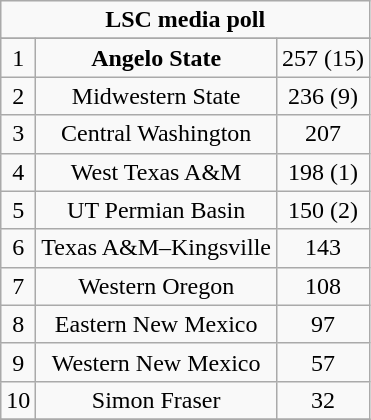<table class="wikitable" style="display: inline-table;">
<tr>
<td align="center" Colspan="3"><strong>LSC media poll</strong></td>
</tr>
<tr align="center">
</tr>
<tr align="center">
<td>1</td>
<td><strong>Angelo State</strong></td>
<td>257 (15)</td>
</tr>
<tr align="center">
<td>2</td>
<td>Midwestern State</td>
<td>236 (9)</td>
</tr>
<tr align="center">
<td>3</td>
<td>Central Washington</td>
<td>207</td>
</tr>
<tr align="center">
<td>4</td>
<td>West Texas A&M</td>
<td>198 (1)</td>
</tr>
<tr align="center">
<td>5</td>
<td>UT Permian Basin</td>
<td>150 (2)</td>
</tr>
<tr align="center">
<td>6</td>
<td>Texas A&M–Kingsville</td>
<td>143</td>
</tr>
<tr align="center">
<td>7</td>
<td>Western Oregon</td>
<td>108</td>
</tr>
<tr align="center">
<td>8</td>
<td>Eastern New Mexico</td>
<td>97</td>
</tr>
<tr align="center">
<td>9</td>
<td>Western New Mexico</td>
<td>57</td>
</tr>
<tr align="center">
<td>10</td>
<td>Simon Fraser</td>
<td>32</td>
</tr>
<tr>
</tr>
</table>
